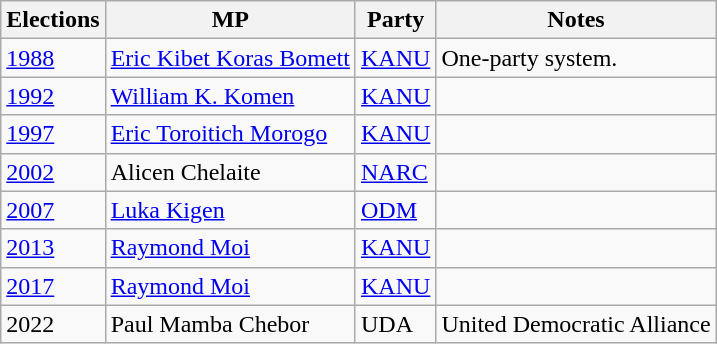<table class="wikitable">
<tr>
<th>Elections</th>
<th>MP</th>
<th>Party</th>
<th>Notes</th>
</tr>
<tr>
<td><a href='#'>1988</a></td>
<td><a href='#'>Eric Kibet Koras Bomett</a></td>
<td><a href='#'>KANU</a></td>
<td>One-party system.</td>
</tr>
<tr>
<td><a href='#'>1992</a></td>
<td><a href='#'>William K. Komen</a></td>
<td><a href='#'>KANU</a></td>
<td></td>
</tr>
<tr>
<td><a href='#'>1997</a></td>
<td><a href='#'>Eric Toroitich Morogo</a></td>
<td><a href='#'>KANU</a></td>
<td></td>
</tr>
<tr>
<td><a href='#'>2002</a></td>
<td>Alicen Chelaite</td>
<td><a href='#'>NARC</a></td>
<td></td>
</tr>
<tr>
<td><a href='#'>2007</a></td>
<td><a href='#'>Luka Kigen</a></td>
<td><a href='#'>ODM</a></td>
</tr>
<tr>
<td><a href='#'>2013</a></td>
<td><a href='#'>Raymond Moi</a></td>
<td><a href='#'>KANU</a></td>
<td></td>
</tr>
<tr>
<td><a href='#'>2017</a></td>
<td><a href='#'>Raymond Moi</a></td>
<td><a href='#'>KANU</a></td>
<td></td>
</tr>
<tr>
<td>2022</td>
<td>Paul Mamba Chebor</td>
<td>UDA</td>
<td>United Democratic Alliance</td>
</tr>
</table>
